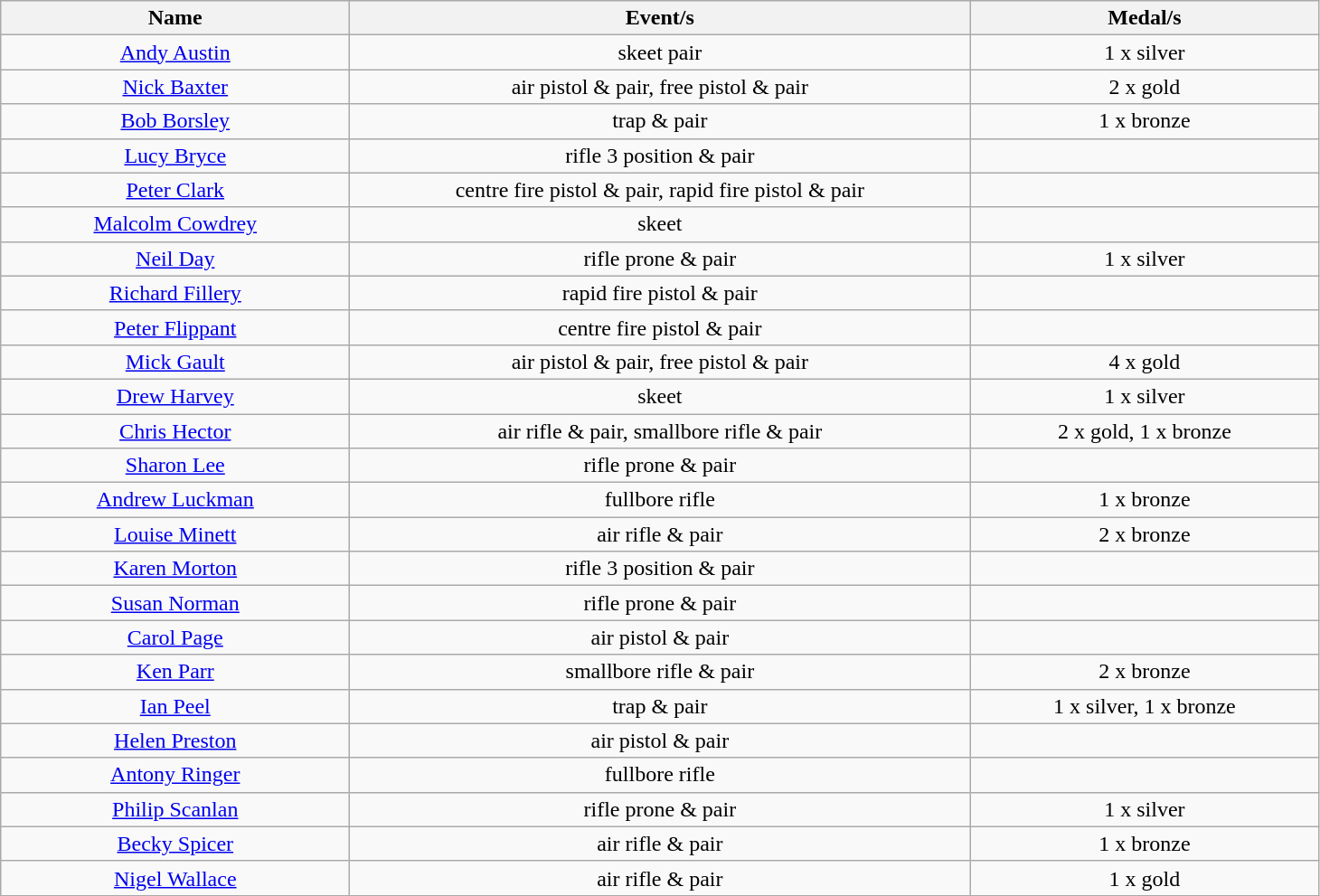<table class="wikitable" style="text-align: center">
<tr>
<th width=250>Name</th>
<th width=450>Event/s</th>
<th width=250>Medal/s</th>
</tr>
<tr>
<td><a href='#'>Andy Austin</a></td>
<td>skeet pair</td>
<td>1 x silver</td>
</tr>
<tr>
<td><a href='#'>Nick Baxter</a></td>
<td>air pistol & pair, free pistol & pair</td>
<td>2 x gold</td>
</tr>
<tr>
<td><a href='#'>Bob Borsley</a></td>
<td>trap & pair</td>
<td>1 x bronze</td>
</tr>
<tr>
<td><a href='#'>Lucy Bryce</a></td>
<td>rifle 3 position & pair</td>
<td></td>
</tr>
<tr>
<td><a href='#'>Peter Clark</a></td>
<td>centre fire pistol & pair, rapid fire pistol & pair</td>
<td></td>
</tr>
<tr>
<td><a href='#'>Malcolm Cowdrey</a></td>
<td>skeet</td>
<td></td>
</tr>
<tr>
<td><a href='#'>Neil Day</a></td>
<td>rifle prone & pair</td>
<td>1 x silver</td>
</tr>
<tr>
<td><a href='#'>Richard Fillery</a></td>
<td>rapid fire pistol & pair</td>
<td></td>
</tr>
<tr>
<td><a href='#'>Peter Flippant</a></td>
<td>centre fire pistol & pair</td>
<td></td>
</tr>
<tr>
<td><a href='#'>Mick Gault</a></td>
<td>air pistol & pair, free pistol & pair</td>
<td>4 x gold</td>
</tr>
<tr>
<td><a href='#'>Drew Harvey</a></td>
<td>skeet</td>
<td>1 x silver</td>
</tr>
<tr>
<td><a href='#'>Chris Hector</a></td>
<td>air rifle & pair, smallbore rifle & pair</td>
<td>2 x gold, 1 x bronze</td>
</tr>
<tr>
<td><a href='#'>Sharon Lee</a></td>
<td>rifle prone & pair</td>
<td></td>
</tr>
<tr>
<td><a href='#'>Andrew Luckman</a></td>
<td>fullbore rifle</td>
<td>1 x bronze</td>
</tr>
<tr>
<td><a href='#'>Louise Minett</a></td>
<td>air rifle & pair</td>
<td>2 x bronze</td>
</tr>
<tr>
<td><a href='#'>Karen Morton</a></td>
<td>rifle 3 position & pair</td>
<td></td>
</tr>
<tr>
<td><a href='#'>Susan Norman</a></td>
<td>rifle prone & pair</td>
<td></td>
</tr>
<tr>
<td><a href='#'>Carol Page</a></td>
<td>air pistol & pair</td>
<td></td>
</tr>
<tr>
<td><a href='#'>Ken Parr</a></td>
<td>smallbore rifle & pair</td>
<td>2 x bronze</td>
</tr>
<tr>
<td><a href='#'>Ian Peel</a></td>
<td>trap & pair</td>
<td>1 x silver, 1 x bronze</td>
</tr>
<tr>
<td><a href='#'>Helen Preston</a></td>
<td>air pistol & pair</td>
<td></td>
</tr>
<tr>
<td><a href='#'>Antony Ringer</a></td>
<td>fullbore rifle</td>
<td></td>
</tr>
<tr>
<td><a href='#'>Philip Scanlan</a></td>
<td>rifle prone & pair</td>
<td>1 x silver</td>
</tr>
<tr>
<td><a href='#'>Becky Spicer</a></td>
<td>air rifle & pair</td>
<td>1 x bronze</td>
</tr>
<tr>
<td><a href='#'>Nigel Wallace</a></td>
<td>air rifle & pair</td>
<td>1 x gold</td>
</tr>
</table>
